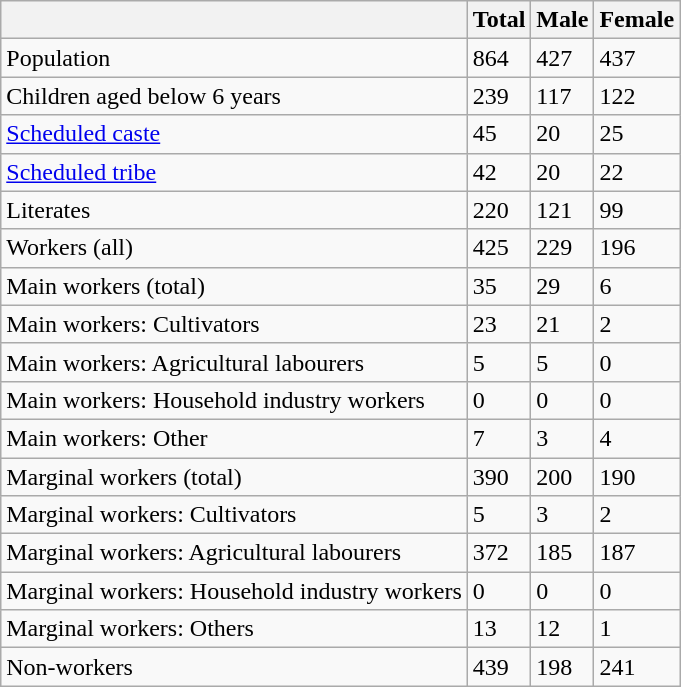<table class="wikitable sortable">
<tr>
<th></th>
<th>Total</th>
<th>Male</th>
<th>Female</th>
</tr>
<tr>
<td>Population</td>
<td>864</td>
<td>427</td>
<td>437</td>
</tr>
<tr>
<td>Children aged below 6 years</td>
<td>239</td>
<td>117</td>
<td>122</td>
</tr>
<tr>
<td><a href='#'>Scheduled caste</a></td>
<td>45</td>
<td>20</td>
<td>25</td>
</tr>
<tr>
<td><a href='#'>Scheduled tribe</a></td>
<td>42</td>
<td>20</td>
<td>22</td>
</tr>
<tr>
<td>Literates</td>
<td>220</td>
<td>121</td>
<td>99</td>
</tr>
<tr>
<td>Workers (all)</td>
<td>425</td>
<td>229</td>
<td>196</td>
</tr>
<tr>
<td>Main workers (total)</td>
<td>35</td>
<td>29</td>
<td>6</td>
</tr>
<tr>
<td>Main workers: Cultivators</td>
<td>23</td>
<td>21</td>
<td>2</td>
</tr>
<tr>
<td>Main workers: Agricultural labourers</td>
<td>5</td>
<td>5</td>
<td>0</td>
</tr>
<tr>
<td>Main workers: Household industry workers</td>
<td>0</td>
<td>0</td>
<td>0</td>
</tr>
<tr>
<td>Main workers: Other</td>
<td>7</td>
<td>3</td>
<td>4</td>
</tr>
<tr>
<td>Marginal workers (total)</td>
<td>390</td>
<td>200</td>
<td>190</td>
</tr>
<tr>
<td>Marginal workers: Cultivators</td>
<td>5</td>
<td>3</td>
<td>2</td>
</tr>
<tr>
<td>Marginal workers: Agricultural labourers</td>
<td>372</td>
<td>185</td>
<td>187</td>
</tr>
<tr>
<td>Marginal workers: Household industry workers</td>
<td>0</td>
<td>0</td>
<td>0</td>
</tr>
<tr>
<td>Marginal workers: Others</td>
<td>13</td>
<td>12</td>
<td>1</td>
</tr>
<tr>
<td>Non-workers</td>
<td>439</td>
<td>198</td>
<td>241</td>
</tr>
</table>
